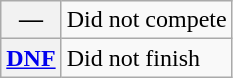<table class="wikitable">
<tr>
<th scope="row">—</th>
<td>Did not compete</td>
</tr>
<tr>
<th scope="row"><a href='#'>DNF</a></th>
<td>Did not finish</td>
</tr>
</table>
